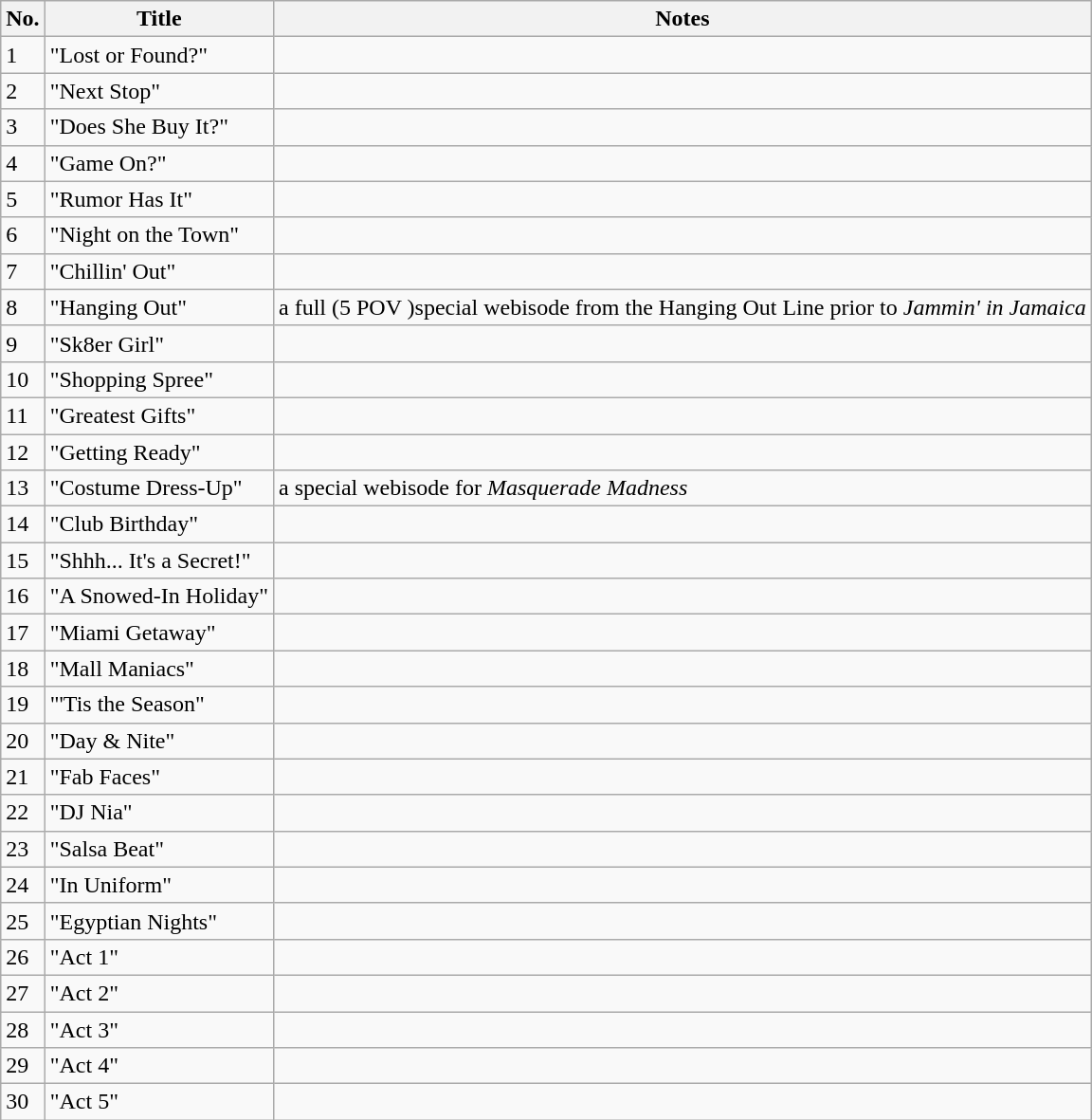<table class="wikitable">
<tr>
<th>No.</th>
<th>Title</th>
<th>Notes</th>
</tr>
<tr>
<td>1</td>
<td>"Lost or Found?"</td>
<td></td>
</tr>
<tr>
<td>2</td>
<td>"Next Stop"</td>
<td></td>
</tr>
<tr>
<td>3</td>
<td>"Does She Buy It?"</td>
<td></td>
</tr>
<tr>
<td>4</td>
<td>"Game On?"</td>
<td></td>
</tr>
<tr>
<td>5</td>
<td>"Rumor Has It"</td>
<td></td>
</tr>
<tr>
<td>6</td>
<td>"Night on the Town"</td>
<td></td>
</tr>
<tr>
<td>7</td>
<td>"Chillin' Out"</td>
<td></td>
</tr>
<tr>
<td>8</td>
<td>"Hanging Out"</td>
<td>a full (5 POV )special webisode from the Hanging Out Line prior to <em>Jammin' in Jamaica</em></td>
</tr>
<tr>
<td>9</td>
<td>"Sk8er Girl"</td>
<td></td>
</tr>
<tr>
<td>10</td>
<td>"Shopping Spree"</td>
<td></td>
</tr>
<tr>
<td>11</td>
<td>"Greatest Gifts"</td>
<td></td>
</tr>
<tr>
<td>12</td>
<td>"Getting Ready"</td>
<td></td>
</tr>
<tr>
<td>13</td>
<td>"Costume Dress-Up"</td>
<td>a special webisode for <em>Masquerade Madness</em></td>
</tr>
<tr>
<td>14</td>
<td>"Club Birthday"</td>
<td></td>
</tr>
<tr>
<td>15</td>
<td>"Shhh... It's a Secret!"</td>
<td></td>
</tr>
<tr>
<td>16</td>
<td>"A Snowed-In Holiday"</td>
<td></td>
</tr>
<tr>
<td>17</td>
<td>"Miami Getaway"</td>
<td></td>
</tr>
<tr>
<td>18</td>
<td>"Mall Maniacs"</td>
<td></td>
</tr>
<tr>
<td>19</td>
<td>"'Tis the Season"</td>
<td></td>
</tr>
<tr>
<td>20</td>
<td>"Day & Nite"</td>
<td></td>
</tr>
<tr>
<td>21</td>
<td>"Fab Faces"</td>
<td></td>
</tr>
<tr>
<td>22</td>
<td>"DJ Nia"</td>
<td></td>
</tr>
<tr>
<td>23</td>
<td>"Salsa Beat"</td>
<td></td>
</tr>
<tr>
<td>24</td>
<td>"In Uniform"</td>
<td></td>
</tr>
<tr>
<td>25</td>
<td>"Egyptian Nights"</td>
<td></td>
</tr>
<tr>
<td>26</td>
<td>"Act 1"</td>
<td></td>
</tr>
<tr>
<td>27</td>
<td>"Act 2"</td>
<td></td>
</tr>
<tr>
<td>28</td>
<td>"Act 3"</td>
<td></td>
</tr>
<tr>
<td>29</td>
<td>"Act 4"</td>
<td></td>
</tr>
<tr>
<td>30</td>
<td>"Act 5"</td>
<td></td>
</tr>
</table>
